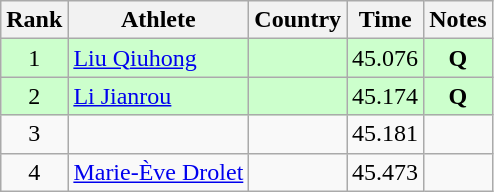<table class="wikitable sortable" style="text-align:center">
<tr>
<th>Rank</th>
<th>Athlete</th>
<th>Country</th>
<th>Time</th>
<th>Notes</th>
</tr>
<tr bgcolor="#ccffcc">
<td>1</td>
<td align=left><a href='#'>Liu Qiuhong</a></td>
<td align=left></td>
<td>45.076</td>
<td><strong>Q</strong></td>
</tr>
<tr bgcolor="#ccffcc">
<td>2</td>
<td align=left><a href='#'>Li Jianrou</a></td>
<td align=left></td>
<td>45.174</td>
<td><strong>Q</strong></td>
</tr>
<tr>
<td>3</td>
<td align=left></td>
<td align=left></td>
<td>45.181</td>
<td></td>
</tr>
<tr>
<td>4</td>
<td align=left><a href='#'>Marie-Ève Drolet</a></td>
<td align=left></td>
<td>45.473</td>
<td></td>
</tr>
</table>
